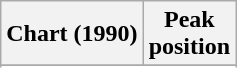<table class="wikitable sortable">
<tr>
<th>Chart (1990)</th>
<th>Peak<br>position</th>
</tr>
<tr>
</tr>
<tr>
</tr>
<tr>
</tr>
</table>
